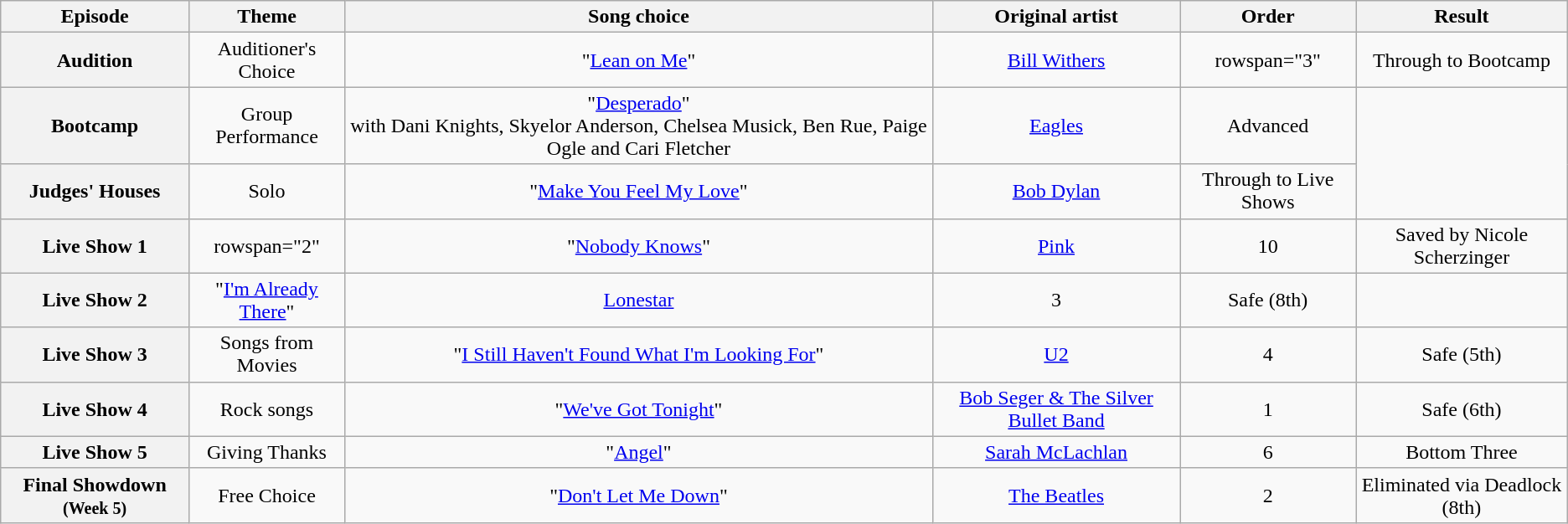<table class="wikitable" style="text-align: center;">
<tr>
<th>Episode</th>
<th>Theme</th>
<th>Song choice</th>
<th>Original artist</th>
<th>Order</th>
<th>Result</th>
</tr>
<tr>
<th>Audition</th>
<td>Auditioner's Choice</td>
<td>"<a href='#'>Lean on Me</a>"</td>
<td><a href='#'>Bill Withers</a></td>
<td>rowspan="3" </td>
<td>Through to Bootcamp</td>
</tr>
<tr>
<th>Bootcamp</th>
<td>Group Performance</td>
<td>"<a href='#'>Desperado</a>" <br><span>with Dani Knights, Skyelor Anderson, Chelsea Musick, Ben Rue, Paige Ogle and Cari Fletcher</span></td>
<td><a href='#'>Eagles</a></td>
<td>Advanced</td>
</tr>
<tr>
<th>Judges' Houses</th>
<td>Solo</td>
<td>"<a href='#'>Make You Feel My Love</a>"</td>
<td><a href='#'>Bob Dylan</a></td>
<td>Through to Live Shows</td>
</tr>
<tr>
<th>Live Show 1</th>
<td>rowspan="2" </td>
<td>"<a href='#'>Nobody Knows</a>"</td>
<td><a href='#'>Pink</a></td>
<td>10</td>
<td>Saved by Nicole Scherzinger</td>
</tr>
<tr>
<th>Live Show 2</th>
<td>"<a href='#'>I'm Already There</a>"</td>
<td><a href='#'>Lonestar</a></td>
<td>3</td>
<td>Safe (8th)</td>
</tr>
<tr>
<th>Live Show 3</th>
<td>Songs from Movies</td>
<td>"<a href='#'>I Still Haven't Found What I'm Looking For</a>"</td>
<td><a href='#'>U2</a></td>
<td>4</td>
<td>Safe (5th)</td>
</tr>
<tr>
<th>Live Show 4</th>
<td>Rock songs</td>
<td>"<a href='#'>We've Got Tonight</a>"</td>
<td><a href='#'>Bob Seger & The Silver Bullet Band</a></td>
<td>1</td>
<td>Safe (6th)</td>
</tr>
<tr>
<th>Live Show 5</th>
<td>Giving Thanks</td>
<td>"<a href='#'>Angel</a>"</td>
<td><a href='#'>Sarah McLachlan</a></td>
<td>6</td>
<td>Bottom Three</td>
</tr>
<tr>
<th>Final Showdown <small>(Week 5)</small></th>
<td>Free Choice</td>
<td>"<a href='#'>Don't Let Me Down</a>"</td>
<td><a href='#'>The Beatles</a></td>
<td>2</td>
<td>Eliminated via Deadlock (8th)</td>
</tr>
</table>
